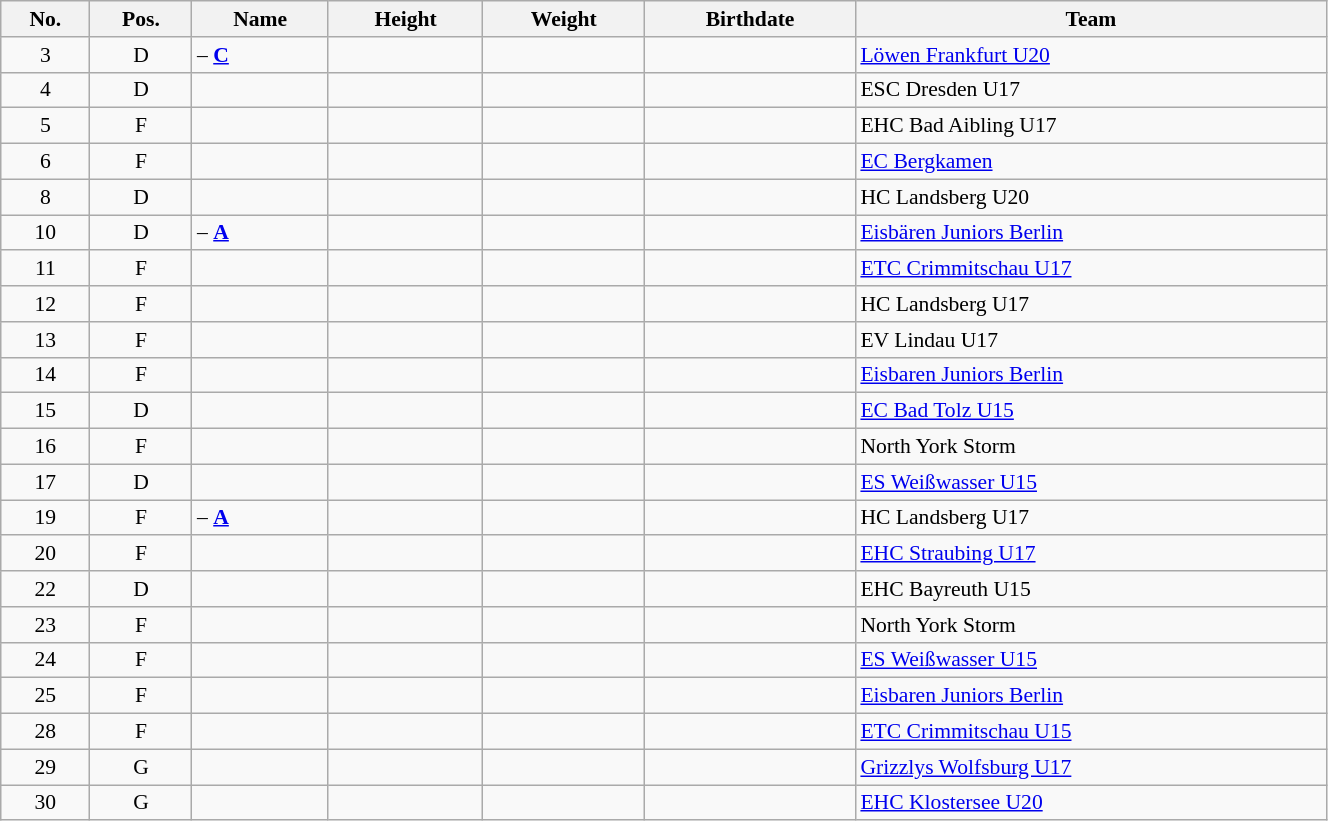<table class="wikitable sortable" width="70%" style="font-size: 90%; text-align: center;">
<tr>
<th>No.</th>
<th>Pos.</th>
<th>Name</th>
<th>Height</th>
<th>Weight</th>
<th>Birthdate</th>
<th>Team</th>
</tr>
<tr>
<td>3</td>
<td>D</td>
<td align=left> – <a href='#'><strong>C</strong></a></td>
<td></td>
<td></td>
<td align=right></td>
<td align=left> <a href='#'>Löwen Frankfurt U20</a></td>
</tr>
<tr>
<td>4</td>
<td>D</td>
<td align=left></td>
<td></td>
<td></td>
<td align=right></td>
<td align=left> ESC Dresden U17</td>
</tr>
<tr>
<td>5</td>
<td>F</td>
<td align=left></td>
<td></td>
<td></td>
<td align=right></td>
<td align=left> EHC Bad Aibling U17</td>
</tr>
<tr>
<td>6</td>
<td>F</td>
<td align=left></td>
<td></td>
<td></td>
<td align=right></td>
<td align=left> <a href='#'>EC Bergkamen</a></td>
</tr>
<tr>
<td>8</td>
<td>D</td>
<td align=left></td>
<td></td>
<td></td>
<td align=right></td>
<td align=left> HC Landsberg U20</td>
</tr>
<tr>
<td>10</td>
<td>D</td>
<td align=left> – <a href='#'><strong>A</strong></a></td>
<td></td>
<td></td>
<td align=right></td>
<td align=left> <a href='#'>Eisbären Juniors Berlin</a></td>
</tr>
<tr>
<td>11</td>
<td>F</td>
<td align=left></td>
<td></td>
<td></td>
<td align=right></td>
<td align=left> <a href='#'>ETC Crimmitschau U17</a></td>
</tr>
<tr>
<td>12</td>
<td>F</td>
<td align=left></td>
<td></td>
<td></td>
<td align=right></td>
<td align=left> HC Landsberg U17</td>
</tr>
<tr>
<td>13</td>
<td>F</td>
<td align=left></td>
<td></td>
<td></td>
<td align=right></td>
<td align=left> EV Lindau U17</td>
</tr>
<tr>
<td>14</td>
<td>F</td>
<td align=left></td>
<td></td>
<td></td>
<td align=right></td>
<td align=left> <a href='#'>Eisbaren Juniors Berlin</a></td>
</tr>
<tr>
<td>15</td>
<td>D</td>
<td align=left></td>
<td></td>
<td></td>
<td align=right></td>
<td align=left> <a href='#'>EC Bad Tolz U15</a></td>
</tr>
<tr>
<td>16</td>
<td>F</td>
<td align=left></td>
<td></td>
<td></td>
<td align=right></td>
<td align=left> North York Storm</td>
</tr>
<tr>
<td>17</td>
<td>D</td>
<td align=left></td>
<td></td>
<td></td>
<td align=right></td>
<td align=left> <a href='#'>ES Weißwasser U15</a></td>
</tr>
<tr>
<td>19</td>
<td>F</td>
<td align=left> – <a href='#'><strong>A</strong></a></td>
<td></td>
<td></td>
<td align=right></td>
<td align=left> HC Landsberg U17</td>
</tr>
<tr>
<td>20</td>
<td>F</td>
<td align=left></td>
<td></td>
<td></td>
<td align=right></td>
<td align=left> <a href='#'>EHC Straubing U17</a></td>
</tr>
<tr>
<td>22</td>
<td>D</td>
<td align=left></td>
<td></td>
<td></td>
<td align=right></td>
<td align=left> EHC Bayreuth U15</td>
</tr>
<tr>
<td>23</td>
<td>F</td>
<td align=left></td>
<td></td>
<td></td>
<td align=right></td>
<td align=left> North York Storm</td>
</tr>
<tr>
<td>24</td>
<td>F</td>
<td align=left></td>
<td></td>
<td></td>
<td align=right></td>
<td align=left> <a href='#'>ES Weißwasser U15</a></td>
</tr>
<tr>
<td>25</td>
<td>F</td>
<td align=left></td>
<td></td>
<td></td>
<td align=right></td>
<td align=left> <a href='#'>Eisbaren Juniors Berlin</a></td>
</tr>
<tr>
<td>28</td>
<td>F</td>
<td align=left></td>
<td></td>
<td></td>
<td align=right></td>
<td align=left> <a href='#'>ETC Crimmitschau U15</a></td>
</tr>
<tr>
<td>29</td>
<td>G</td>
<td align=left></td>
<td></td>
<td></td>
<td align=right></td>
<td align=left> <a href='#'>Grizzlys Wolfsburg U17</a></td>
</tr>
<tr>
<td>30</td>
<td>G</td>
<td align=left></td>
<td></td>
<td></td>
<td align=right></td>
<td align=left> <a href='#'>EHC Klostersee U20</a></td>
</tr>
</table>
